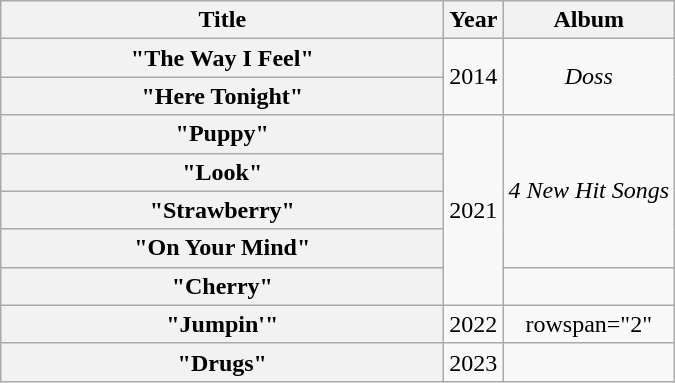<table class="wikitable plainrowheaders" style="text-align:center;">
<tr>
<th scope="col" rowspan="1" style="width:18em;">Title</th>
<th>Year</th>
<th>Album</th>
</tr>
<tr>
<th scope="row">"The Way I Feel"</th>
<td rowspan="2">2014</td>
<td rowspan="2"><em>Doss</em></td>
</tr>
<tr>
<th scope="row">"Here Tonight"</th>
</tr>
<tr>
<th scope="row">"Puppy"</th>
<td rowspan="5">2021</td>
<td rowspan="4"><em>4 New Hit Songs</em></td>
</tr>
<tr>
<th scope="row">"Look"</th>
</tr>
<tr>
<th scope="row">"Strawberry"</th>
</tr>
<tr>
<th scope="row">"On Your Mind"</th>
</tr>
<tr>
<th scope="row">"Cherry"</th>
<td></td>
</tr>
<tr>
<th scope="row">"Jumpin'"</th>
<td>2022</td>
<td>rowspan="2" </td>
</tr>
<tr>
<th scope="row">"Drugs"</th>
<td>2023</td>
</tr>
</table>
